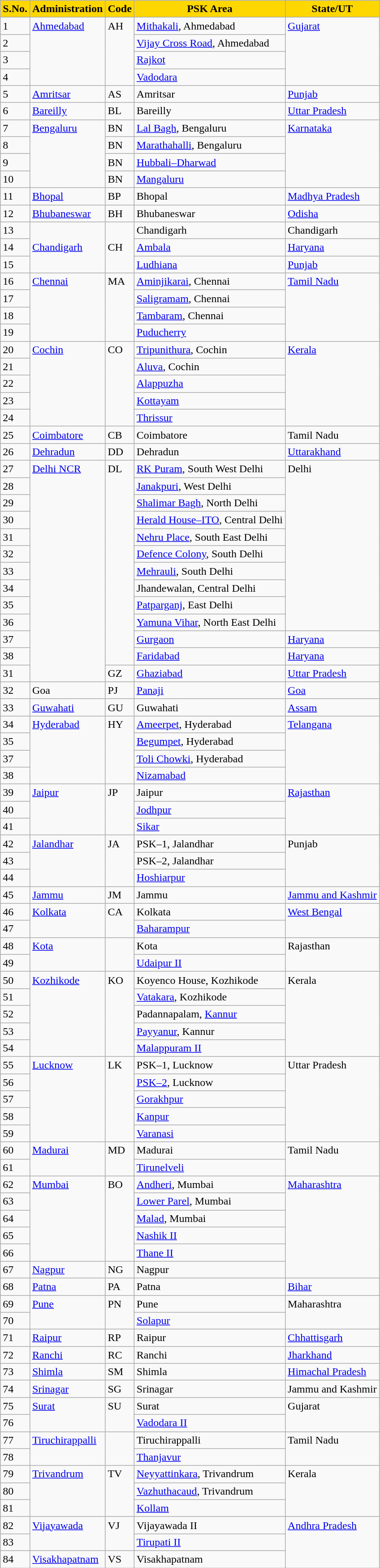<table class="wikitable sortable">
<tr>
<th ! style="background-color:#FFD700">S.No.</th>
<th style="background-color:#FFD700" !>Administration</th>
<th style="background-color:#FFD700" !>Code</th>
<th style="background-color:#FFD700" !>PSK Area</th>
<th ! style="background-color:#FFD700">State/UT</th>
</tr>
<tr>
<td valign="top">1</td>
<td rowspan="4" valign="top"><a href='#'>Ahmedabad</a></td>
<td rowspan="4" valign="top">AH</td>
<td valign="top"><a href='#'>Mithakali</a>, Ahmedabad</td>
<td rowspan="4" valign="top"><a href='#'>Gujarat</a></td>
</tr>
<tr>
<td valign="top">2</td>
<td valign="top"><a href='#'>Vijay Cross Road</a>, Ahmedabad</td>
</tr>
<tr>
<td valign="top">3</td>
<td valign="top"><a href='#'>Rajkot</a></td>
</tr>
<tr>
<td valign="top">4</td>
<td valign="top"><a href='#'>Vadodara</a></td>
</tr>
<tr>
<td valign="top">5</td>
<td valign="top"><a href='#'>Amritsar</a></td>
<td valign="top">AS</td>
<td valign="top">Amritsar</td>
<td valign="top"><a href='#'>Punjab</a></td>
</tr>
<tr>
<td>6</td>
<td valign="top"><a href='#'>Bareilly</a></td>
<td>BL</td>
<td>Bareilly</td>
<td valign="top"><a href='#'>Uttar Pradesh</a></td>
</tr>
<tr>
<td valign="top">7</td>
<td rowspan="4" valign="top"><a href='#'>Bengaluru</a></td>
<td valign="top">BN</td>
<td valign="top"><a href='#'>Lal Bagh</a>, Bengaluru</td>
<td rowspan="4" valign="top"><a href='#'>Karnataka</a></td>
</tr>
<tr>
<td valign="top">8</td>
<td valign="top">BN</td>
<td valign="top"><a href='#'>Marathahalli</a>, Bengaluru</td>
</tr>
<tr>
<td valign="top">9</td>
<td valign="top">BN</td>
<td valign="top"><a href='#'>Hubbali–Dharwad</a></td>
</tr>
<tr>
<td valign="top">10</td>
<td valign="top">BN</td>
<td valign="top"><a href='#'>Mangaluru</a></td>
</tr>
<tr>
<td valign="top">11</td>
<td valign="top"><a href='#'>Bhopal</a></td>
<td valign="top">BP</td>
<td valign="top">Bhopal</td>
<td valign="top"><a href='#'>Madhya Pradesh</a></td>
</tr>
<tr>
<td valign="top">12</td>
<td valign="top"><a href='#'>Bhubaneswar</a></td>
<td valign="top">BH</td>
<td valign="top">Bhubaneswar</td>
<td valign="top"><a href='#'>Odisha</a></td>
</tr>
<tr>
<td valign="top">13</td>
<td rowspan="3"><a href='#'>Chandigarh</a></td>
<td rowspan="3">CH</td>
<td valign="top">Chandigarh</td>
<td valign="top">Chandigarh</td>
</tr>
<tr>
<td valign="top">14</td>
<td valign="top"><a href='#'>Ambala</a></td>
<td valign="top"><a href='#'>Haryana</a></td>
</tr>
<tr>
<td valign="top">15</td>
<td valign="top"><a href='#'>Ludhiana</a></td>
<td valign="top"><a href='#'>Punjab</a></td>
</tr>
<tr>
<td valign="top">16</td>
<td rowspan="4" valign="top"><a href='#'>Chennai</a></td>
<td rowspan="4" valign="top">MA</td>
<td valign="top"><a href='#'>Aminjikarai</a>, Chennai</td>
<td rowspan="4" valign="top"><a href='#'>Tamil Nadu</a></td>
</tr>
<tr>
<td valign="top">17</td>
<td valign="top"><a href='#'>Saligramam</a>, Chennai</td>
</tr>
<tr>
<td valign="top">18</td>
<td valign="top"><a href='#'>Tambaram</a>, Chennai</td>
</tr>
<tr>
<td valign="top">19</td>
<td valign="top"><a href='#'>Puducherry</a></td>
</tr>
<tr>
<td valign="top">20</td>
<td rowspan="5" valign="top"><a href='#'>Cochin</a></td>
<td rowspan="5" valign="top">CO</td>
<td valign="top"><a href='#'>Tripunithura</a>, Cochin</td>
<td rowspan="5" valign="top"><a href='#'>Kerala</a></td>
</tr>
<tr>
<td valign="top">21</td>
<td valign="top"><a href='#'>Aluva</a>, Cochin</td>
</tr>
<tr>
<td valign="top">22</td>
<td valign="top"><a href='#'>Alappuzha</a></td>
</tr>
<tr>
<td valign="top">23</td>
<td valign="top"><a href='#'>Kottayam</a></td>
</tr>
<tr>
<td valign="top">24</td>
<td valign="top"><a href='#'>Thrissur</a></td>
</tr>
<tr>
<td valign="top">25</td>
<td valign="top"><a href='#'>Coimbatore</a></td>
<td valign="top">CB</td>
<td valign="top">Coimbatore</td>
<td valign="top">Tamil Nadu</td>
</tr>
<tr>
<td valign="top">26</td>
<td valign="top"><a href='#'>Dehradun</a></td>
<td valign="top">DD</td>
<td valign="top">Dehradun</td>
<td valign="top"><a href='#'>Uttarakhand</a></td>
</tr>
<tr>
<td valign="top">27</td>
<td rowspan="13" valign="top"><a href='#'>Delhi NCR</a></td>
<td rowspan="12" valign="top">DL</td>
<td valign="top"><a href='#'>RK Puram</a>, South West Delhi</td>
<td rowspan="10" valign="top">Delhi</td>
</tr>
<tr>
<td valign="top">28</td>
<td valign="top"><a href='#'>Janakpuri</a>, West Delhi</td>
</tr>
<tr>
<td valign="top">29</td>
<td valign="top"><a href='#'>Shalimar Bagh</a>, North Delhi</td>
</tr>
<tr>
<td valign="top">30</td>
<td valign="top"><a href='#'>Herald House–ITO</a>, Central Delhi</td>
</tr>
<tr>
<td valign="top">31</td>
<td valign="top"><a href='#'>Nehru Place</a>, South East Delhi</td>
</tr>
<tr>
<td valign="top">32</td>
<td valign="top"><a href='#'>Defence Colony</a>, South Delhi</td>
</tr>
<tr>
<td valign="top">33</td>
<td valign="top"><a href='#'>Mehrauli</a>, South Delhi</td>
</tr>
<tr>
<td valign="top">34</td>
<td valign="top">Jhandewalan, Central Delhi</td>
</tr>
<tr>
<td valign="top">35</td>
<td valign="top"><a href='#'>Patparganj</a>, East Delhi</td>
</tr>
<tr>
<td valign="top">36</td>
<td valign="top"><a href='#'>Yamuna Vihar</a>, North East Delhi</td>
</tr>
<tr>
<td valign="top">37</td>
<td valign="top"><a href='#'>Gurgaon</a></td>
<td valign="top"><a href='#'>Haryana</a></td>
</tr>
<tr>
<td valign="top">38</td>
<td valign="top"><a href='#'>Faridabad</a></td>
<td valign="top"><a href='#'>Haryana</a></td>
</tr>
<tr>
<td valign="top">31</td>
<td valign="top">GZ</td>
<td valign="top"><a href='#'>Ghaziabad</a></td>
<td valign="top"><a href='#'>Uttar Pradesh</a></td>
</tr>
<tr>
<td valign="top">32</td>
<td valign="top">Goa</td>
<td valign="top">PJ</td>
<td valign="top"><a href='#'>Panaji</a></td>
<td valign="top"><a href='#'>Goa</a></td>
</tr>
<tr>
<td valign="top">33</td>
<td valign="top"><a href='#'>Guwahati</a></td>
<td valign="top">GU</td>
<td valign="top">Guwahati</td>
<td valign="top"><a href='#'>Assam</a></td>
</tr>
<tr>
<td valign="top">34</td>
<td rowspan="4" valign="top"><a href='#'>Hyderabad</a></td>
<td rowspan="4" valign="top">HY</td>
<td valign="top"><a href='#'>Ameerpet</a>, Hyderabad</td>
<td rowspan="4" valign="top"><a href='#'>Telangana</a></td>
</tr>
<tr>
<td valign="top">35</td>
<td valign="top"><a href='#'>Begumpet</a>, Hyderabad</td>
</tr>
<tr>
<td valign="top">37</td>
<td valign="top"><a href='#'>Toli Chowki</a>, Hyderabad</td>
</tr>
<tr>
<td valign="top">38</td>
<td valign="top"><a href='#'>Nizamabad</a></td>
</tr>
<tr>
<td valign="top">39</td>
<td rowspan="3" valign="top"><a href='#'>Jaipur</a></td>
<td rowspan="3" valign="top">JP</td>
<td valign="top">Jaipur</td>
<td rowspan="3" valign="top"><a href='#'>Rajasthan</a></td>
</tr>
<tr>
<td valign="top">40</td>
<td valign="top"><a href='#'>Jodhpur</a></td>
</tr>
<tr>
<td valign="top">41</td>
<td valign="top"><a href='#'>Sikar</a></td>
</tr>
<tr>
<td valign="top">42</td>
<td rowspan="3" valign="top"><a href='#'>Jalandhar</a></td>
<td rowspan="3" valign="top">JA</td>
<td valign="top">PSK–1, Jalandhar</td>
<td rowspan="3" valign="top">Punjab</td>
</tr>
<tr>
<td valign="top">43</td>
<td valign="top">PSK–2, Jalandhar</td>
</tr>
<tr>
<td valign="top">44</td>
<td valign="top"><a href='#'>Hoshiarpur</a></td>
</tr>
<tr>
<td valign="top">45</td>
<td valign="top"><a href='#'>Jammu</a></td>
<td valign="top">JM</td>
<td valign="top">Jammu</td>
<td valign="top"><a href='#'>Jammu and Kashmir</a></td>
</tr>
<tr>
<td valign="top">46</td>
<td rowspan="2" valign="top"><a href='#'>Kolkata</a></td>
<td rowspan="2" valign="top">CA</td>
<td valign="top">Kolkata</td>
<td rowspan="2" valign="top"><a href='#'>West Bengal</a></td>
</tr>
<tr>
<td valign="top">47</td>
<td valign="top"><a href='#'>Baharampur</a></td>
</tr>
<tr>
<td valign="top">48</td>
<td rowspan="2" valign="top"><a href='#'>Kota</a></td>
<td rowspan="2" valign="top"></td>
<td valign="top">Kota</td>
<td rowspan="2" valign="top">Rajasthan</td>
</tr>
<tr>
<td valign="top">49</td>
<td valign="top"><a href='#'>Udaipur II</a></td>
</tr>
<tr>
<td valign="top">50</td>
<td rowspan="5" valign="top"><a href='#'>Kozhikode</a></td>
<td rowspan="5" valign="top">KO</td>
<td valign="top">Koyenco House, Kozhikode</td>
<td rowspan="5" valign="top">Kerala</td>
</tr>
<tr>
<td valign="top">51</td>
<td valign="top"><a href='#'>Vatakara</a>, Kozhikode</td>
</tr>
<tr>
<td valign="top">52</td>
<td valign="top">Padannapalam, <a href='#'>Kannur</a></td>
</tr>
<tr>
<td valign="top">53</td>
<td valign="top"><a href='#'>Payyanur</a>, Kannur</td>
</tr>
<tr>
<td valign="top">54</td>
<td valign="top"><a href='#'>Malappuram II</a></td>
</tr>
<tr>
<td valign="top">55</td>
<td rowspan="5" valign="top"><a href='#'>Lucknow</a></td>
<td rowspan="5" valign="top">LK</td>
<td valign="top">PSK–1, Lucknow</td>
<td rowspan="5" valign="top">Uttar Pradesh</td>
</tr>
<tr>
<td valign="top">56</td>
<td valign="top"><a href='#'>PSK–2</a>, Lucknow</td>
</tr>
<tr>
<td valign="top">57</td>
<td valign="top"><a href='#'>Gorakhpur</a></td>
</tr>
<tr>
<td valign="top">58</td>
<td valign="top"><a href='#'>Kanpur</a></td>
</tr>
<tr>
<td valign="top">59</td>
<td valign="top"><a href='#'>Varanasi</a></td>
</tr>
<tr>
<td valign="top">60</td>
<td rowspan="2" valign="top"><a href='#'>Madurai</a></td>
<td rowspan="2" valign="top">MD</td>
<td valign="top">Madurai</td>
<td rowspan="2" valign="top">Tamil Nadu</td>
</tr>
<tr>
<td valign="top">61</td>
<td valign="top"><a href='#'>Tirunelveli</a></td>
</tr>
<tr>
<td valign="top">62</td>
<td rowspan="5" valign="top"><a href='#'>Mumbai</a></td>
<td rowspan="5" valign="top">BO</td>
<td valign="top"><a href='#'>Andheri</a>, Mumbai</td>
<td rowspan="6" valign="top"><a href='#'>Maharashtra</a></td>
</tr>
<tr>
<td valign="top">63</td>
<td valign="top"><a href='#'>Lower Parel</a>, Mumbai</td>
</tr>
<tr>
<td valign="top">64</td>
<td valign="top"><a href='#'>Malad</a>, Mumbai</td>
</tr>
<tr>
<td valign="top">65</td>
<td valign="top"><a href='#'>Nashik II</a></td>
</tr>
<tr>
<td valign="top">66</td>
<td valign="top"><a href='#'>Thane II</a></td>
</tr>
<tr>
<td valign="top">67</td>
<td valign="top"><a href='#'>Nagpur</a></td>
<td valign="top">NG</td>
<td valign="top">Nagpur</td>
</tr>
<tr>
<td valign="top">68</td>
<td valign="top"><a href='#'>Patna</a></td>
<td valign="top">PA</td>
<td valign="top">Patna</td>
<td valign="top"><a href='#'>Bihar</a></td>
</tr>
<tr>
<td valign="top">69</td>
<td rowspan="2" valign="top"><a href='#'>Pune</a></td>
<td rowspan="2" valign="top">PN</td>
<td valign="top">Pune</td>
<td rowspan="2" valign="top">Maharashtra</td>
</tr>
<tr>
<td valign="top">70</td>
<td valign="top"><a href='#'>Solapur</a></td>
</tr>
<tr>
<td valign="top">71</td>
<td valign="top"><a href='#'>Raipur</a></td>
<td valign="top">RP</td>
<td valign="top">Raipur</td>
<td valign="top"><a href='#'>Chhattisgarh</a></td>
</tr>
<tr>
<td valign="top">72</td>
<td valign="top"><a href='#'>Ranchi</a></td>
<td valign="top">RC</td>
<td valign="top">Ranchi</td>
<td valign="top"><a href='#'>Jharkhand</a></td>
</tr>
<tr>
<td valign="top">73</td>
<td valign="top"><a href='#'>Shimla</a></td>
<td valign="top">SM</td>
<td valign="top">Shimla</td>
<td valign="top"><a href='#'>Himachal Pradesh</a></td>
</tr>
<tr>
<td valign="top">74</td>
<td valign="top"><a href='#'>Srinagar</a></td>
<td valign="top">SG</td>
<td valign="top">Srinagar</td>
<td valign="top">Jammu and Kashmir</td>
</tr>
<tr>
<td valign="top">75</td>
<td rowspan="2" valign="top"><a href='#'>Surat</a></td>
<td rowspan="2" valign="top">SU</td>
<td valign="top">Surat</td>
<td rowspan="2" valign="top">Gujarat</td>
</tr>
<tr>
<td valign="top">76</td>
<td valign="top"><a href='#'>Vadodara II</a></td>
</tr>
<tr>
<td valign="top">77</td>
<td rowspan="2" valign="top"><a href='#'>Tiruchirappalli</a></td>
<td rowspan="2" valign="top"></td>
<td valign="top">Tiruchirappalli</td>
<td rowspan="2" valign="top">Tamil Nadu</td>
</tr>
<tr>
<td valign="top">78</td>
<td valign="top"><a href='#'>Thanjavur</a></td>
</tr>
<tr>
<td valign="top">79</td>
<td rowspan="3" valign="top"><a href='#'>Trivandrum</a></td>
<td rowspan="3" valign="top">TV</td>
<td valign="top"><a href='#'>Neyyattinkara</a>, Trivandrum</td>
<td rowspan="3" valign="top">Kerala</td>
</tr>
<tr>
<td valign="top">80</td>
<td valign="top"><a href='#'>Vazhuthacaud</a>, Trivandrum</td>
</tr>
<tr>
<td valign="top">81</td>
<td valign="top"><a href='#'>Kollam</a></td>
</tr>
<tr>
<td valign="top">82</td>
<td rowspan="2" valign="top"><a href='#'>Vijayawada</a></td>
<td rowspan="2" valign="top">VJ</td>
<td valign="top">Vijayawada II</td>
<td rowspan="3" valign="top"><a href='#'>Andhra Pradesh</a></td>
</tr>
<tr>
<td valign="top">83</td>
<td valign="top"><a href='#'>Tirupati II</a></td>
</tr>
<tr>
<td valign="top">84</td>
<td valign="top"><a href='#'>Visakhapatnam</a></td>
<td valign="top">VS</td>
<td valign="top">Visakhapatnam</td>
</tr>
</table>
